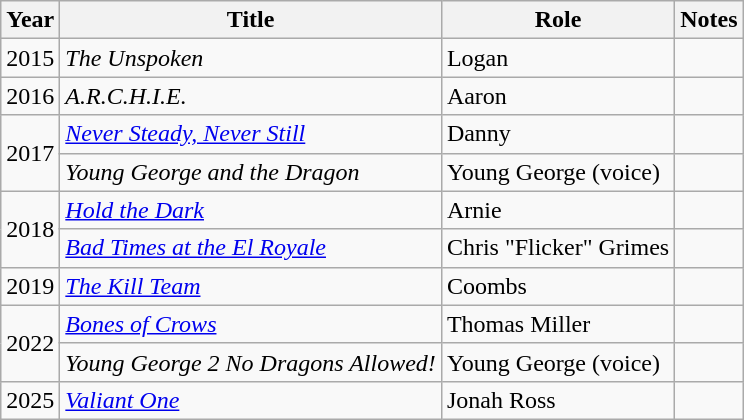<table class="wikitable plainrowheaders sortable">
<tr>
<th>Year</th>
<th>Title</th>
<th>Role</th>
<th class="unsortable">Notes</th>
</tr>
<tr>
<td>2015</td>
<td data-sort-value="Unspoken, The"><em>The Unspoken</em></td>
<td>Logan</td>
<td></td>
</tr>
<tr>
<td>2016</td>
<td><em>A.R.C.H.I.E.</em></td>
<td>Aaron</td>
<td></td>
</tr>
<tr>
<td rowspan="2">2017</td>
<td><em><a href='#'>Never Steady, Never Still</a></em></td>
<td>Danny</td>
<td></td>
</tr>
<tr>
<td><em>Young George and the Dragon</em></td>
<td>Young George (voice)</td>
<td></td>
</tr>
<tr>
<td rowspan=2>2018</td>
<td><em><a href='#'>Hold the Dark</a></em></td>
<td>Arnie</td>
<td></td>
</tr>
<tr>
<td><em><a href='#'>Bad Times at the El Royale</a></em></td>
<td>Chris "Flicker" Grimes</td>
<td></td>
</tr>
<tr>
<td>2019</td>
<td data-sort-value="Kill Team, The"><em><a href='#'>The Kill Team</a></em></td>
<td>Coombs</td>
<td></td>
</tr>
<tr>
<td rowspan=2>2022</td>
<td><em><a href='#'>Bones of Crows</a></em></td>
<td>Thomas Miller</td>
<td></td>
</tr>
<tr>
<td><em>Young George 2 No Dragons Allowed!</em></td>
<td>Young George (voice)</td>
<td></td>
</tr>
<tr>
<td>2025</td>
<td><em><a href='#'>Valiant One</a></em></td>
<td>Jonah Ross</td>
<td></td>
</tr>
</table>
